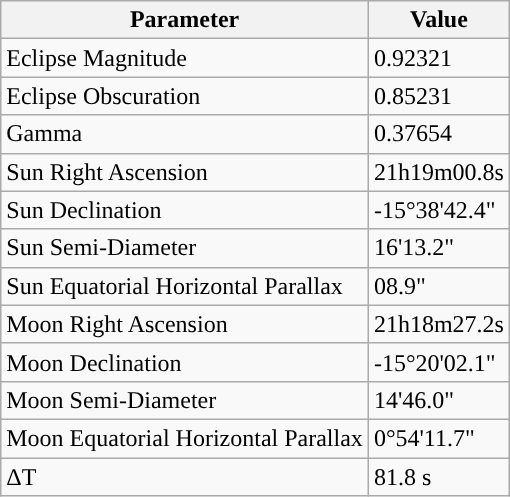<table class="wikitable">
<tr>
<th>Parameter</th>
<th>Value</th>
</tr>
<tr>
<td>Eclipse Magnitude</td>
<td>0.92321</td>
</tr>
<tr>
<td>Eclipse Obscuration</td>
<td>0.85231</td>
</tr>
<tr>
<td>Gamma</td>
<td>0.37654</td>
</tr>
<tr>
<td>Sun Right Ascension</td>
<td>21h19m00.8s</td>
</tr>
<tr>
<td>Sun Declination</td>
<td>-15°38'42.4"</td>
</tr>
<tr>
<td>Sun Semi-Diameter</td>
<td>16'13.2"</td>
</tr>
<tr>
<td>Sun Equatorial Horizontal Parallax</td>
<td>08.9"</td>
</tr>
<tr>
<td>Moon Right Ascension</td>
<td>21h18m27.2s</td>
</tr>
<tr>
<td>Moon Declination</td>
<td>-15°20'02.1"</td>
</tr>
<tr>
<td>Moon Semi-Diameter</td>
<td>14'46.0"</td>
</tr>
<tr>
<td>Moon Equatorial Horizontal Parallax</td>
<td>0°54'11.7"</td>
</tr>
<tr>
<td>ΔT</td>
<td>81.8 s</td>
</tr>
</table>
